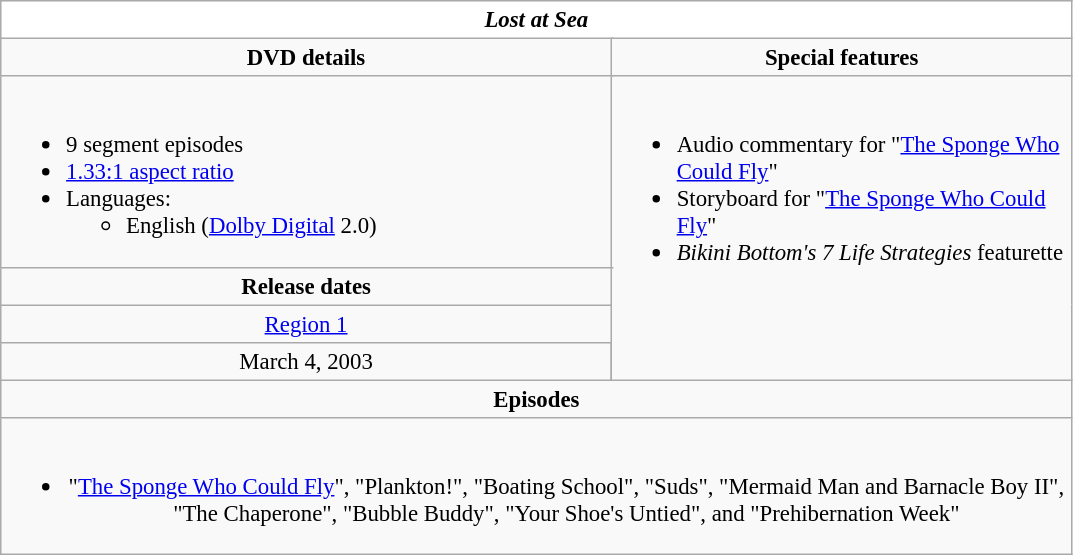<table class="wikitable" style="font-size: 95%;">
<tr style="background:#FFF; color:#000;">
<td colspan="4" align="center"><strong><em>Lost at Sea</em></strong></td>
</tr>
<tr valign="top">
<td style="text-align:center; width:400px;" colspan="3"><strong>DVD details</strong></td>
<td style="width:300px; text-align:center;"><strong>Special features</strong></td>
</tr>
<tr valign="top">
<td colspan="3" style="text-align:left; width:400px;"><br><ul><li>9 segment episodes</li><li><a href='#'>1.33:1 aspect ratio</a></li><li>Languages:<ul><li>English (<a href='#'>Dolby Digital</a> 2.0)</li></ul></li></ul></td>
<td rowspan="4" style="text-align:left; width:300px;"><br><ul><li>Audio commentary for "<a href='#'>The Sponge Who Could Fly</a>"</li><li>Storyboard for "<a href='#'>The Sponge Who Could Fly</a>"</li><li><em>Bikini Bottom's 7 Life Strategies</em> featurette</li></ul></td>
</tr>
<tr>
<td colspan="3" style="text-align:center;"><strong>Release dates</strong></td>
</tr>
<tr>
<td colspan="3" style="text-align:center;"><a href='#'>Region 1</a></td>
</tr>
<tr style="text-align:center;">
<td>March 4, 2003</td>
</tr>
<tr>
<td style="text-align:center; width:400px;" colspan="4"><strong>Episodes</strong></td>
</tr>
<tr>
<td style="text-align:center; width:400px;" colspan="4"><br><ul><li>"<a href='#'>The Sponge Who Could Fly</a>", "Plankton!", "Boating School", "Suds", "Mermaid Man and Barnacle Boy II", "The Chaperone", "Bubble Buddy", "Your Shoe's Untied", and "Prehibernation Week"</li></ul></td>
</tr>
</table>
